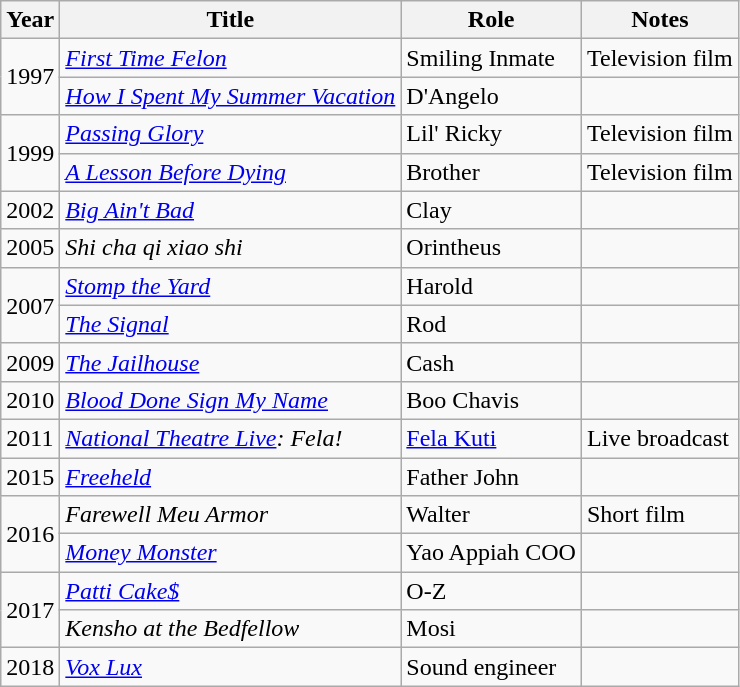<table class="wikitable sortable">
<tr>
<th>Year</th>
<th>Title</th>
<th>Role</th>
<th>Notes</th>
</tr>
<tr>
<td rowspan="2">1997</td>
<td><em><a href='#'>First Time Felon</a></em></td>
<td>Smiling Inmate</td>
<td>Television film</td>
</tr>
<tr>
<td><em><a href='#'>How I Spent My Summer Vacation</a></em></td>
<td>D'Angelo</td>
<td></td>
</tr>
<tr>
<td rowspan="2">1999</td>
<td><em><a href='#'>Passing Glory</a></em></td>
<td>Lil' Ricky</td>
<td>Television film</td>
</tr>
<tr>
<td><em><a href='#'>A Lesson Before Dying</a></em></td>
<td>Brother</td>
<td>Television film</td>
</tr>
<tr>
<td>2002</td>
<td><em><a href='#'>Big Ain't Bad</a></em></td>
<td>Clay</td>
<td></td>
</tr>
<tr>
<td>2005</td>
<td><em>Shi cha qi xiao shi</em></td>
<td>Orintheus</td>
<td></td>
</tr>
<tr>
<td rowspan="2">2007</td>
<td><em><a href='#'>Stomp the Yard</a></em></td>
<td>Harold</td>
<td></td>
</tr>
<tr>
<td><em><a href='#'>The Signal</a></em></td>
<td>Rod</td>
<td></td>
</tr>
<tr>
<td>2009</td>
<td><em><a href='#'>The Jailhouse</a></em></td>
<td>Cash</td>
<td></td>
</tr>
<tr>
<td>2010</td>
<td><em><a href='#'>Blood Done Sign My Name</a></em></td>
<td>Boo Chavis</td>
<td></td>
</tr>
<tr>
<td>2011</td>
<td><em><a href='#'>National Theatre Live</a>: Fela!</em></td>
<td><a href='#'>Fela Kuti</a></td>
<td>Live broadcast</td>
</tr>
<tr>
<td>2015</td>
<td><em><a href='#'>Freeheld</a></em></td>
<td>Father John</td>
<td></td>
</tr>
<tr>
<td rowspan="2">2016</td>
<td><em>Farewell Meu Armor</em></td>
<td>Walter</td>
<td>Short film</td>
</tr>
<tr>
<td><em><a href='#'>Money Monster</a></em></td>
<td>Yao Appiah COO</td>
<td></td>
</tr>
<tr>
<td rowspan="2">2017</td>
<td><em><a href='#'>Patti Cake$</a></em></td>
<td>O-Z</td>
<td></td>
</tr>
<tr>
<td><em>Kensho at the Bedfellow</em></td>
<td>Mosi</td>
<td></td>
</tr>
<tr>
<td>2018</td>
<td><em><a href='#'>Vox Lux</a></em></td>
<td>Sound engineer</td>
<td></td>
</tr>
</table>
